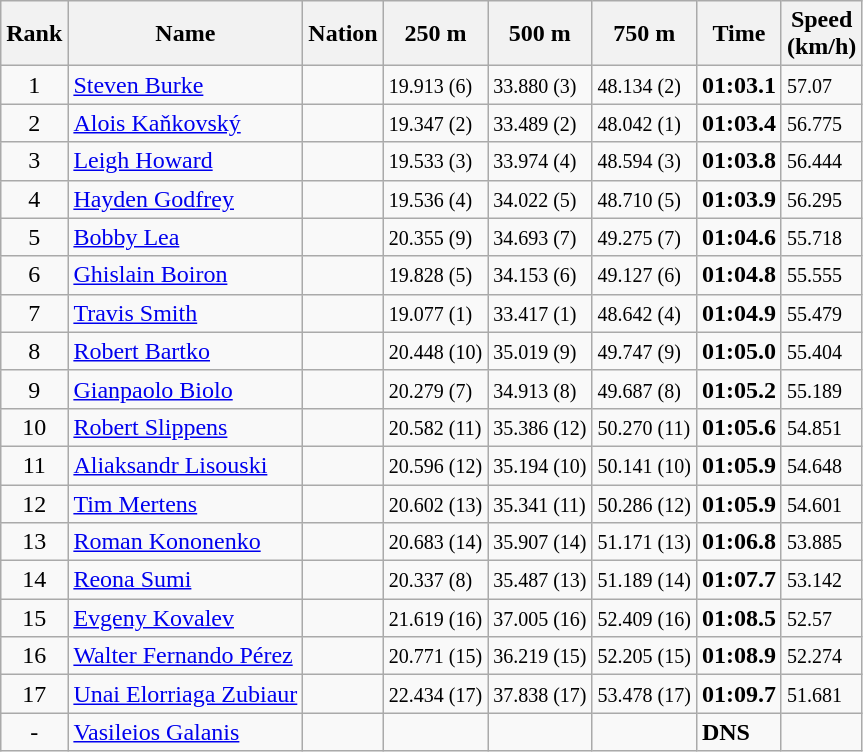<table class=wikitable sortable style=text-align:center>
<tr>
<th>Rank</th>
<th>Name</th>
<th>Nation</th>
<th>250 m</th>
<th>500 m</th>
<th>750 m</th>
<th>Time</th>
<th>Speed<br>(km/h)</th>
</tr>
<tr>
<td>1</td>
<td align=left><a href='#'>Steven Burke</a></td>
<td align=left></td>
<td align=left><small>19.913 (6)</small></td>
<td align=left><small>33.880 (3)</small></td>
<td align=left><small>48.134 (2)</small></td>
<td align=left><strong>01:03.1</strong></td>
<td align=left><small>57.07</small></td>
</tr>
<tr>
<td>2</td>
<td align=left><a href='#'>Alois Kaňkovský</a></td>
<td align=left></td>
<td align=left><small>19.347 (2)</small></td>
<td align=left><small>33.489 (2)</small></td>
<td align=left><small>48.042 (1)</small></td>
<td align=left><strong>01:03.4</strong></td>
<td align=left><small>56.775</small></td>
</tr>
<tr>
<td>3</td>
<td align=left><a href='#'>Leigh Howard</a></td>
<td align=left></td>
<td align=left><small>19.533 (3)</small></td>
<td align=left><small>33.974 (4)</small></td>
<td align=left><small>48.594 (3)</small></td>
<td align=left><strong>01:03.8</strong></td>
<td align=left><small>56.444</small></td>
</tr>
<tr>
<td>4</td>
<td align=left><a href='#'>Hayden Godfrey</a></td>
<td align=left></td>
<td align=left><small>19.536 (4)</small></td>
<td align=left><small>34.022 (5)</small></td>
<td align=left><small>48.710 (5)</small></td>
<td align=left><strong>01:03.9</strong></td>
<td align=left><small>56.295</small></td>
</tr>
<tr>
<td>5</td>
<td align=left><a href='#'>Bobby Lea</a></td>
<td align=left></td>
<td align=left><small>20.355 (9)</small></td>
<td align=left><small>34.693 (7)</small></td>
<td align=left><small>49.275 (7)</small></td>
<td align=left><strong>01:04.6</strong></td>
<td align=left><small>55.718</small></td>
</tr>
<tr>
<td>6</td>
<td align=left><a href='#'>Ghislain Boiron</a></td>
<td align=left></td>
<td align=left><small>19.828 (5)</small></td>
<td align=left><small>34.153 (6)</small></td>
<td align=left><small>49.127 (6)</small></td>
<td align=left><strong>01:04.8</strong></td>
<td align=left><small>55.555</small></td>
</tr>
<tr>
<td>7</td>
<td align=left><a href='#'>Travis Smith</a></td>
<td align=left></td>
<td align=left><small>19.077 (1)</small></td>
<td align=left><small>33.417 (1)</small></td>
<td align=left><small>48.642 (4)</small></td>
<td align=left><strong>01:04.9</strong></td>
<td align=left><small>55.479</small></td>
</tr>
<tr>
<td>8</td>
<td align=left><a href='#'>Robert Bartko</a></td>
<td align=left></td>
<td align=left><small>20.448 (10)</small></td>
<td align=left><small>35.019 (9)</small></td>
<td align=left><small>49.747 (9)</small></td>
<td align=left><strong>01:05.0</strong></td>
<td align=left><small>55.404</small></td>
</tr>
<tr>
<td>9</td>
<td align=left><a href='#'>Gianpaolo Biolo</a></td>
<td align=left></td>
<td align=left><small>20.279 (7)</small></td>
<td align=left><small>34.913 (8)</small></td>
<td align=left><small>49.687 (8)</small></td>
<td align=left><strong>01:05.2</strong></td>
<td align=left><small>55.189</small></td>
</tr>
<tr>
<td>10</td>
<td align=left><a href='#'>Robert Slippens</a></td>
<td align=left></td>
<td align=left><small>20.582 (11)</small></td>
<td align=left><small>35.386 (12)</small></td>
<td align=left><small>50.270 (11)</small></td>
<td align=left><strong>01:05.6</strong></td>
<td align=left><small>54.851</small></td>
</tr>
<tr>
<td>11</td>
<td align=left><a href='#'>Aliaksandr Lisouski</a></td>
<td align=left></td>
<td align=left><small>20.596 (12)</small></td>
<td align=left><small>35.194 (10)</small></td>
<td align=left><small>50.141 (10)</small></td>
<td align=left><strong>01:05.9</strong></td>
<td align=left><small>54.648</small></td>
</tr>
<tr>
<td>12</td>
<td align=left><a href='#'>Tim Mertens</a></td>
<td align=left></td>
<td align=left><small>20.602 (13)</small></td>
<td align=left><small>35.341 (11)</small></td>
<td align=left><small>50.286 (12)</small></td>
<td align=left><strong>01:05.9</strong></td>
<td align=left><small>54.601</small></td>
</tr>
<tr>
<td>13</td>
<td align=left><a href='#'>Roman Kononenko</a></td>
<td align=left></td>
<td align=left><small>20.683 (14)</small></td>
<td align=left><small>35.907 (14)</small></td>
<td align=left><small>51.171 (13)</small></td>
<td align=left><strong>01:06.8</strong></td>
<td align=left><small>53.885</small></td>
</tr>
<tr>
<td>14</td>
<td align=left><a href='#'>Reona Sumi</a></td>
<td align=left></td>
<td align=left><small>20.337 (8)</small></td>
<td align=left><small>35.487 (13)</small></td>
<td align=left><small>51.189 (14)</small></td>
<td align=left><strong>01:07.7</strong></td>
<td align=left><small>53.142</small></td>
</tr>
<tr>
<td>15</td>
<td align=left><a href='#'>Evgeny Kovalev</a></td>
<td align=left></td>
<td align=left><small>21.619 (16)</small></td>
<td align=left><small>37.005 (16)</small></td>
<td align=left><small>52.409 (16)</small></td>
<td align=left><strong>01:08.5</strong></td>
<td align=left><small>52.57</small></td>
</tr>
<tr>
<td>16</td>
<td align=left><a href='#'>Walter Fernando Pérez</a></td>
<td align=left></td>
<td align=left><small>20.771 (15)</small></td>
<td align=left><small>36.219 (15)</small></td>
<td align=left><small>52.205 (15)</small></td>
<td align=left><strong>01:08.9</strong></td>
<td align=left><small>52.274</small></td>
</tr>
<tr>
<td>17</td>
<td align=left><a href='#'>Unai Elorriaga Zubiaur</a></td>
<td align=left></td>
<td align=left><small>22.434 (17)</small></td>
<td align=left><small>37.838 (17)</small></td>
<td align=left><small>53.478 (17)</small></td>
<td align=left><strong>01:09.7</strong></td>
<td align=left><small>51.681</small></td>
</tr>
<tr>
<td>-</td>
<td align=left><a href='#'>Vasileios Galanis</a></td>
<td align=left></td>
<td align=left><small></small></td>
<td align=left><small></small></td>
<td align=left><small></small></td>
<td align=left><strong>DNS</strong></td>
<td align=left><small></small></td>
</tr>
</table>
